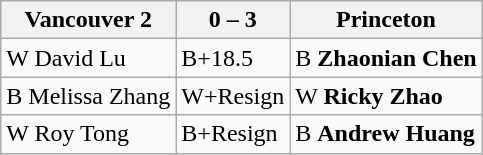<table class="wikitable">
<tr>
<th>Vancouver 2</th>
<th>0 – 3</th>
<th>Princeton</th>
</tr>
<tr>
<td>W David Lu</td>
<td>B+18.5</td>
<td>B <strong>Zhaonian Chen</strong></td>
</tr>
<tr>
<td>B Melissa Zhang</td>
<td>W+Resign</td>
<td>W <strong>Ricky Zhao</strong></td>
</tr>
<tr>
<td>W Roy Tong</td>
<td>B+Resign</td>
<td>B <strong>Andrew Huang</strong></td>
</tr>
</table>
